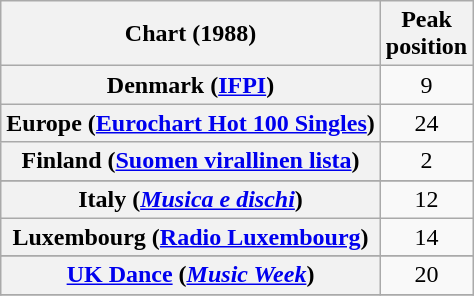<table class="wikitable sortable plainrowheaders" style="text-align:center">
<tr>
<th scope="col">Chart (1988)</th>
<th scope="col">Peak<br>position</th>
</tr>
<tr>
<th scope="row">Denmark (<a href='#'>IFPI</a>)</th>
<td>9</td>
</tr>
<tr>
<th scope="row">Europe (<a href='#'>Eurochart Hot 100 Singles</a>)</th>
<td>24</td>
</tr>
<tr>
<th scope="row">Finland (<a href='#'>Suomen virallinen lista</a>)</th>
<td>2</td>
</tr>
<tr>
</tr>
<tr>
<th scope="row">Italy (<em><a href='#'>Musica e dischi</a></em>)</th>
<td>12</td>
</tr>
<tr>
<th scope="row">Luxembourg (<a href='#'>Radio Luxembourg</a>)</th>
<td align="center">14</td>
</tr>
<tr>
</tr>
<tr>
</tr>
<tr>
</tr>
<tr>
<th scope="row"><a href='#'>UK Dance</a> (<em><a href='#'>Music Week</a></em>)</th>
<td align="center">20</td>
</tr>
<tr>
</tr>
</table>
